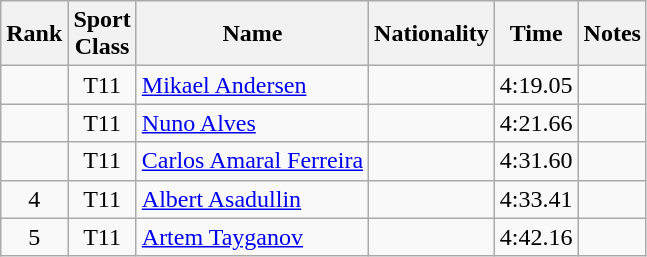<table class="wikitable sortable" style="text-align:center">
<tr>
<th>Rank</th>
<th>Sport<br>Class</th>
<th>Name</th>
<th>Nationality</th>
<th>Time</th>
<th>Notes</th>
</tr>
<tr>
<td></td>
<td>T11</td>
<td align=left><a href='#'>Mikael Andersen</a></td>
<td align=left></td>
<td>4:19.05</td>
<td></td>
</tr>
<tr>
<td></td>
<td>T11</td>
<td align=left><a href='#'>Nuno Alves</a></td>
<td align=left></td>
<td>4:21.66</td>
<td></td>
</tr>
<tr>
<td></td>
<td>T11</td>
<td align=left><a href='#'>Carlos Amaral Ferreira</a></td>
<td align=left></td>
<td>4:31.60</td>
<td></td>
</tr>
<tr>
<td>4</td>
<td>T11</td>
<td align=left><a href='#'>Albert Asadullin</a></td>
<td align=left></td>
<td>4:33.41</td>
<td></td>
</tr>
<tr>
<td>5</td>
<td>T11</td>
<td align=left><a href='#'>Artem Tayganov</a></td>
<td align=left></td>
<td>4:42.16</td>
<td></td>
</tr>
</table>
